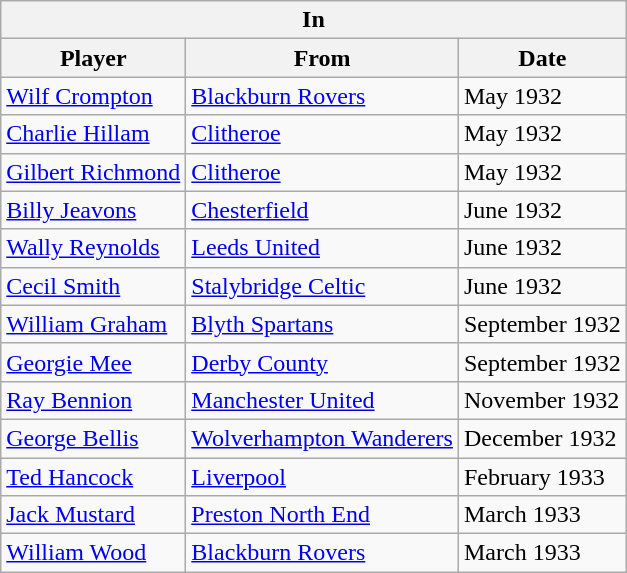<table class="wikitable">
<tr>
<th colspan="4">In</th>
</tr>
<tr>
<th>Player</th>
<th>From</th>
<th>Date</th>
</tr>
<tr>
<td><a href='#'>Wilf Crompton</a></td>
<td><a href='#'>Blackburn Rovers</a></td>
<td>May 1932</td>
</tr>
<tr>
<td><a href='#'>Charlie Hillam</a></td>
<td><a href='#'>Clitheroe</a></td>
<td>May 1932</td>
</tr>
<tr>
<td><a href='#'>Gilbert Richmond</a></td>
<td><a href='#'>Clitheroe</a></td>
<td>May 1932</td>
</tr>
<tr>
<td><a href='#'>Billy Jeavons</a></td>
<td><a href='#'>Chesterfield</a></td>
<td>June 1932</td>
</tr>
<tr>
<td><a href='#'>Wally Reynolds</a></td>
<td><a href='#'>Leeds United</a></td>
<td>June 1932</td>
</tr>
<tr>
<td><a href='#'>Cecil Smith</a></td>
<td><a href='#'>Stalybridge Celtic</a></td>
<td>June 1932</td>
</tr>
<tr>
<td><a href='#'>William Graham</a></td>
<td><a href='#'>Blyth Spartans</a></td>
<td>September 1932</td>
</tr>
<tr>
<td><a href='#'>Georgie Mee</a></td>
<td><a href='#'>Derby County</a></td>
<td>September 1932</td>
</tr>
<tr>
<td><a href='#'>Ray Bennion</a></td>
<td><a href='#'>Manchester United</a></td>
<td>November 1932</td>
</tr>
<tr>
<td><a href='#'>George Bellis</a></td>
<td><a href='#'>Wolverhampton Wanderers</a></td>
<td>December 1932</td>
</tr>
<tr>
<td><a href='#'>Ted Hancock</a></td>
<td><a href='#'>Liverpool</a></td>
<td>February 1933</td>
</tr>
<tr>
<td><a href='#'>Jack Mustard</a></td>
<td><a href='#'>Preston North End</a></td>
<td>March 1933</td>
</tr>
<tr>
<td><a href='#'>William Wood</a></td>
<td><a href='#'>Blackburn Rovers</a></td>
<td>March 1933</td>
</tr>
</table>
